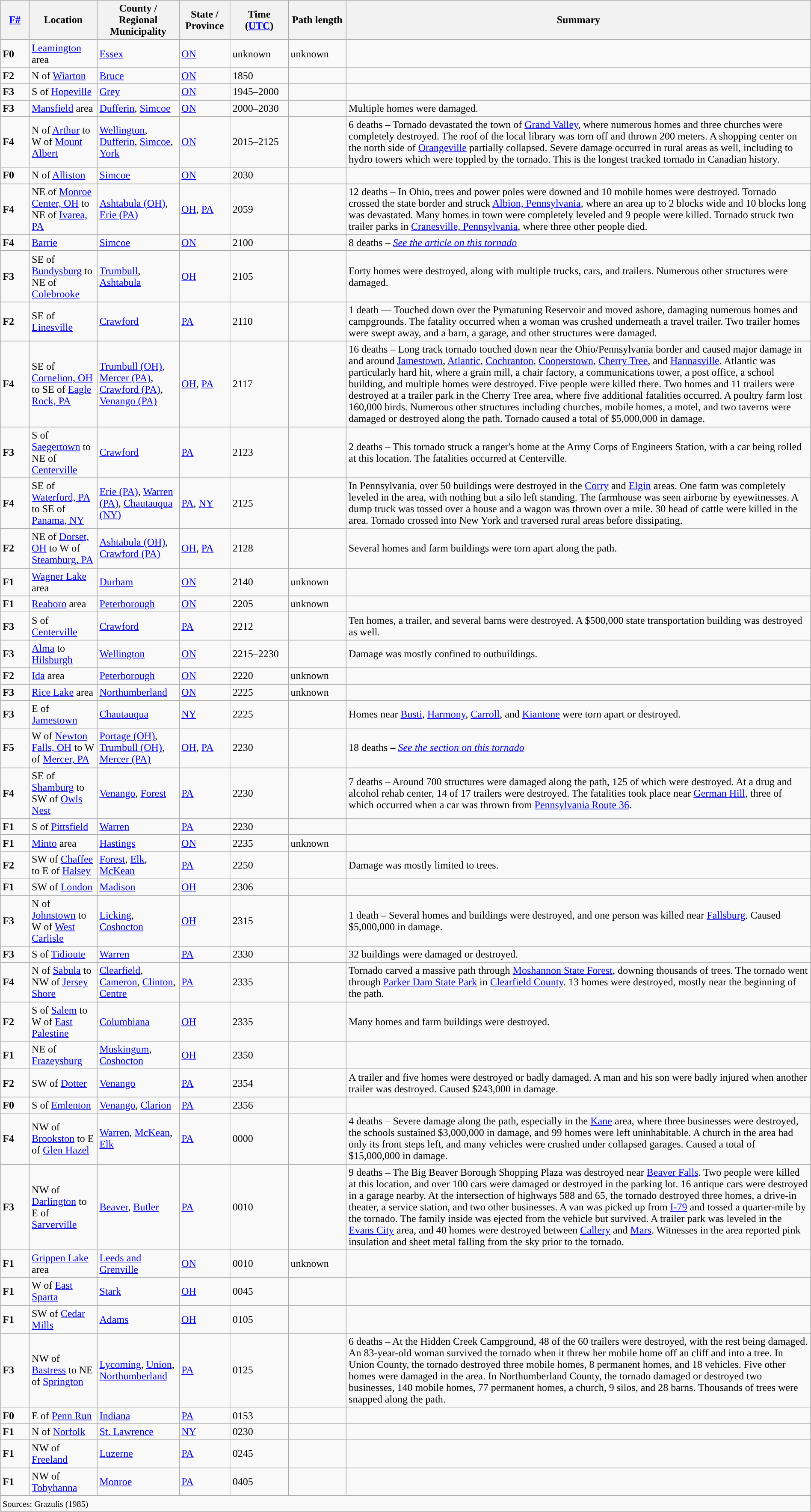<table class="wikitable sortable" style="width:100%;">
<tr>
<th scope="col"  style="width:3%; text-align:center;"><a href='#'>F#</a></th>
<th scope="col"  style="width:7%; text-align:center;" class="unsortable">Location</th>
<th scope="col"  style="width:6%; text-align:center;" class="unsortable">County / Regional Municipality</th>
<th scope="col"  style="width:5%; text-align:center;">State / Province</th>
<th scope="col"  style="width:6%; text-align:center;">Time (<a href='#'>UTC</a>)</th>
<th scope="col"  style="width:6%; text-align:center;">Path length</th>
<th scope="col" class="unsortable" style="width:48%; text-align:center;">Summary</th>
</tr>
<tr>
<td><strong>F0</strong></td>
<td><a href='#'>Leamington</a> area</td>
<td><a href='#'>Essex</a></td>
<td><a href='#'>ON</a></td>
<td>unknown</td>
<td>unknown</td>
<td></td>
</tr>
<tr>
<td><strong>F2</strong></td>
<td>N of <a href='#'>Wiarton</a></td>
<td><a href='#'>Bruce</a></td>
<td><a href='#'>ON</a></td>
<td>1850</td>
<td></td>
<td></td>
</tr>
<tr>
<td><strong>F3</strong></td>
<td>S of <a href='#'>Hopeville</a></td>
<td><a href='#'>Grey</a></td>
<td><a href='#'>ON</a></td>
<td>1945–2000</td>
<td></td>
<td></td>
</tr>
<tr>
<td><strong>F3</strong></td>
<td><a href='#'>Mansfield</a> area</td>
<td><a href='#'>Dufferin</a>, <a href='#'>Simcoe</a></td>
<td><a href='#'>ON</a></td>
<td>2000–2030</td>
<td></td>
<td>Multiple homes were damaged.</td>
</tr>
<tr>
<td><strong>F4</strong></td>
<td>N of <a href='#'>Arthur</a> to W of <a href='#'>Mount Albert</a></td>
<td><a href='#'>Wellington</a>, <a href='#'>Dufferin</a>, <a href='#'>Simcoe</a>, <a href='#'>York</a></td>
<td><a href='#'>ON</a></td>
<td>2015–2125</td>
<td></td>
<td>6 deaths – Tornado devastated the town of <a href='#'>Grand Valley</a>, where numerous homes and three churches were completely destroyed. The roof of the local library was torn off and thrown 200 meters. A shopping center on the north side of <a href='#'>Orangeville</a> partially collapsed. Severe damage occurred in rural areas as well, including to hydro towers which were toppled by the tornado. This is the longest tracked tornado in Canadian history.</td>
</tr>
<tr>
<td><strong>F0</strong></td>
<td>N of <a href='#'>Alliston</a></td>
<td><a href='#'>Simcoe</a></td>
<td><a href='#'>ON</a></td>
<td>2030</td>
<td></td>
<td></td>
</tr>
<tr>
<td><strong>F4</strong></td>
<td>NE of <a href='#'>Monroe Center, OH</a> to NE of <a href='#'>Ivarea, PA</a></td>
<td><a href='#'>Ashtabula (OH)</a>, <a href='#'>Erie (PA)</a></td>
<td><a href='#'>OH</a>, <a href='#'>PA</a></td>
<td>2059</td>
<td></td>
<td>12 deaths – In Ohio, trees and power poles were downed and 10 mobile homes were destroyed. Tornado crossed the state border and struck <a href='#'>Albion, Pennsylvania</a>, where an area up to 2 blocks wide and 10 blocks long was devastated. Many homes in town were completely leveled and 9 people were killed. Tornado struck two trailer parks in <a href='#'>Cranesville, Pennsylvania</a>, where three other people died.</td>
</tr>
<tr>
<td><strong>F4</strong></td>
<td><a href='#'>Barrie</a></td>
<td><a href='#'>Simcoe</a></td>
<td><a href='#'>ON</a></td>
<td>2100</td>
<td></td>
<td>8 deaths – <em><a href='#'>See the article on this tornado</a></em></td>
</tr>
<tr>
<td><strong>F3</strong></td>
<td>SE of <a href='#'>Bundysburg</a> to NE of <a href='#'>Colebrooke</a></td>
<td><a href='#'>Trumbull</a>, <a href='#'>Ashtabula</a></td>
<td><a href='#'>OH</a></td>
<td>2105</td>
<td></td>
<td>Forty homes were destroyed, along with multiple trucks, cars, and trailers. Numerous other structures were damaged.</td>
</tr>
<tr>
<td><strong>F2</strong></td>
<td>SE of <a href='#'>Linesville</a></td>
<td><a href='#'>Crawford</a></td>
<td><a href='#'>PA</a></td>
<td>2110</td>
<td></td>
<td>1 death — Touched down over the Pymatuning Reservoir and moved ashore, damaging numerous homes and campgrounds. The fatality occurred when a woman was crushed underneath a travel trailer. Two trailer homes were swept away, and a barn, a garage, and other structures were damaged.</td>
</tr>
<tr>
<td><strong>F4</strong></td>
<td>SE of <a href='#'>Cornelion, OH</a> to SE of <a href='#'>Eagle Rock, PA</a></td>
<td><a href='#'>Trumbull (OH)</a>, <a href='#'>Mercer (PA)</a>, <a href='#'>Crawford (PA)</a>, <a href='#'>Venango (PA)</a></td>
<td><a href='#'>OH</a>, <a href='#'>PA</a></td>
<td>2117</td>
<td></td>
<td>16 deaths – Long track tornado touched down near the Ohio/Pennsylvania border and caused major damage in and around <a href='#'>Jamestown</a>, <a href='#'>Atlantic</a>, <a href='#'>Cochranton</a>, <a href='#'>Cooperstown</a>, <a href='#'>Cherry Tree</a>, and <a href='#'>Hannasville</a>. Atlantic was particularly hard hit, where a grain mill, a chair factory, a communications tower, a post office, a school building, and multiple homes were destroyed. Five people were killed there. Two homes and 11 trailers were destroyed at a trailer park in the Cherry Tree area, where five additional fatalities occurred. A poultry farm lost 160,000 birds. Numerous other structures including churches, mobile homes, a motel, and two taverns were damaged or destroyed along the path. Tornado caused a total of $5,000,000 in damage.</td>
</tr>
<tr>
<td><strong>F3</strong></td>
<td>S of <a href='#'>Saegertown</a> to NE of <a href='#'>Centerville</a></td>
<td><a href='#'>Crawford</a></td>
<td><a href='#'>PA</a></td>
<td>2123</td>
<td></td>
<td>2 deaths – This tornado struck a ranger's home at the Army Corps of Engineers Station, with a car being rolled  at this location. The fatalities occurred at Centerville.</td>
</tr>
<tr>
<td><strong>F4</strong></td>
<td>SE of <a href='#'>Waterford, PA</a> to SE of <a href='#'>Panama, NY</a></td>
<td><a href='#'>Erie (PA)</a>, <a href='#'>Warren (PA)</a>, <a href='#'>Chautauqua (NY)</a></td>
<td><a href='#'>PA</a>, <a href='#'>NY</a></td>
<td>2125</td>
<td></td>
<td>In Pennsylvania, over 50 buildings were destroyed in the <a href='#'>Corry</a> and <a href='#'>Elgin</a> areas. One farm was completely leveled in the area, with nothing but a silo left standing. The farmhouse was seen airborne by eyewitnesses. A dump truck was tossed over a house and a wagon was thrown over a mile. 30 head of cattle were killed in the area. Tornado crossed into New York and traversed rural areas before dissipating.</td>
</tr>
<tr>
<td><strong>F2</strong></td>
<td>NE of <a href='#'>Dorset, OH</a> to W of <a href='#'>Steamburg, PA</a></td>
<td><a href='#'>Ashtabula (OH)</a>, <a href='#'>Crawford (PA)</a></td>
<td><a href='#'>OH</a>, <a href='#'>PA</a></td>
<td>2128</td>
<td></td>
<td>Several homes and farm buildings were torn apart along the path.</td>
</tr>
<tr>
<td><strong>F1</strong></td>
<td><a href='#'>Wagner Lake</a> area</td>
<td><a href='#'>Durham</a></td>
<td><a href='#'>ON</a></td>
<td>2140</td>
<td>unknown</td>
<td></td>
</tr>
<tr>
<td><strong>F1</strong></td>
<td><a href='#'>Reaboro</a> area</td>
<td><a href='#'>Peterborough</a></td>
<td><a href='#'>ON</a></td>
<td>2205</td>
<td>unknown</td>
<td></td>
</tr>
<tr>
<td><strong>F3</strong></td>
<td>S of <a href='#'>Centerville</a></td>
<td><a href='#'>Crawford</a></td>
<td><a href='#'>PA</a></td>
<td>2212</td>
<td></td>
<td>Ten homes, a trailer, and several barns were destroyed. A $500,000 state transportation building was destroyed as well.</td>
</tr>
<tr>
<td><strong>F3</strong></td>
<td><a href='#'>Alma</a> to <a href='#'>Hilsburgh</a></td>
<td><a href='#'>Wellington</a></td>
<td><a href='#'>ON</a></td>
<td>2215–2230</td>
<td></td>
<td>Damage was mostly confined to outbuildings.</td>
</tr>
<tr>
<td><strong>F2</strong></td>
<td><a href='#'>Ida</a> area</td>
<td><a href='#'>Peterborough</a></td>
<td><a href='#'>ON</a></td>
<td>2220</td>
<td>unknown</td>
<td></td>
</tr>
<tr>
<td><strong>F3</strong></td>
<td><a href='#'>Rice Lake</a> area</td>
<td style="white-space:nowrap;"><a href='#'>Northumberland</a></td>
<td><a href='#'>ON</a></td>
<td>2225</td>
<td>unknown</td>
<td></td>
</tr>
<tr>
<td><strong>F3</strong></td>
<td>E of <a href='#'>Jamestown</a></td>
<td><a href='#'>Chautauqua</a></td>
<td><a href='#'>NY</a></td>
<td>2225</td>
<td></td>
<td>Homes near <a href='#'>Busti</a>, <a href='#'>Harmony</a>, <a href='#'>Carroll</a>, and <a href='#'>Kiantone</a> were torn apart or destroyed.</td>
</tr>
<tr>
<td><strong>F5</strong></td>
<td>W of <a href='#'>Newton Falls, OH</a> to W of <a href='#'>Mercer, PA</a></td>
<td><a href='#'>Portage (OH)</a>, <a href='#'>Trumbull (OH)</a>, <a href='#'>Mercer (PA)</a></td>
<td><a href='#'>OH</a>, <a href='#'>PA</a></td>
<td>2230</td>
<td></td>
<td>18 deaths – <em><a href='#'>See the section on this tornado</a></em></td>
</tr>
<tr>
<td><strong>F4</strong></td>
<td>SE of <a href='#'>Shamburg</a> to SW of <a href='#'>Owls Nest</a></td>
<td><a href='#'>Venango</a>, <a href='#'>Forest</a></td>
<td><a href='#'>PA</a></td>
<td>2230</td>
<td></td>
<td>7 deaths – Around 700 structures were damaged along the path, 125 of which were destroyed. At a drug and alcohol rehab center, 14 of 17 trailers were destroyed. The fatalities took place near <a href='#'>German Hill</a>, three of which occurred when a car was thrown  from <a href='#'>Pennsylvania Route 36</a>.</td>
</tr>
<tr>
<td><strong>F1</strong></td>
<td>S of <a href='#'>Pittsfield</a></td>
<td><a href='#'>Warren</a></td>
<td><a href='#'>PA</a></td>
<td>2230</td>
<td></td>
<td></td>
</tr>
<tr>
<td><strong>F1</strong></td>
<td><a href='#'>Minto</a> area</td>
<td><a href='#'>Hastings</a></td>
<td><a href='#'>ON</a></td>
<td>2235</td>
<td>unknown</td>
<td></td>
</tr>
<tr>
<td><strong>F2</strong></td>
<td>SW of <a href='#'>Chaffee</a> to E of <a href='#'>Halsey</a></td>
<td><a href='#'>Forest</a>, <a href='#'>Elk</a>, <a href='#'>McKean</a></td>
<td><a href='#'>PA</a></td>
<td>2250</td>
<td></td>
<td>Damage was mostly limited to trees.</td>
</tr>
<tr>
<td><strong>F1</strong></td>
<td>SW of <a href='#'>London</a></td>
<td><a href='#'>Madison</a></td>
<td><a href='#'>OH</a></td>
<td>2306</td>
<td></td>
<td></td>
</tr>
<tr>
<td><strong>F3</strong></td>
<td>N of <a href='#'>Johnstown</a> to W of <a href='#'>West Carlisle</a></td>
<td><a href='#'>Licking</a>, <a href='#'>Coshocton</a></td>
<td><a href='#'>OH</a></td>
<td>2315</td>
<td></td>
<td>1 death – Several homes and buildings were destroyed, and one person was killed near <a href='#'>Fallsburg</a>. Caused $5,000,000 in damage.</td>
</tr>
<tr>
<td><strong>F3</strong></td>
<td>S of <a href='#'>Tidioute</a></td>
<td><a href='#'>Warren</a></td>
<td><a href='#'>PA</a></td>
<td>2330</td>
<td></td>
<td>32 buildings were damaged or destroyed.</td>
</tr>
<tr>
<td><strong>F4</strong></td>
<td>N of <a href='#'>Sabula</a> to NW of <a href='#'>Jersey Shore</a></td>
<td><a href='#'>Clearfield</a>, <a href='#'>Cameron</a>, <a href='#'>Clinton</a>, <a href='#'>Centre</a></td>
<td><a href='#'>PA</a></td>
<td>2335</td>
<td></td>
<td>Tornado carved a massive path through <a href='#'>Moshannon State Forest</a>, downing thousands of trees. The tornado went through <a href='#'>Parker Dam State Park</a> in <a href='#'>Clearfield County</a>.  13 homes were destroyed, mostly near the beginning of the path.</td>
</tr>
<tr>
<td><strong>F2</strong></td>
<td>S of <a href='#'>Salem</a> to W of <a href='#'>East Palestine</a></td>
<td><a href='#'>Columbiana</a></td>
<td><a href='#'>OH</a></td>
<td>2335</td>
<td></td>
<td>Many homes and farm buildings were destroyed.</td>
</tr>
<tr>
<td><strong>F1</strong></td>
<td>NE of <a href='#'>Frazeysburg</a></td>
<td><a href='#'>Muskingum</a>, <a href='#'>Coshocton</a></td>
<td><a href='#'>OH</a></td>
<td>2350</td>
<td></td>
<td></td>
</tr>
<tr>
<td><strong>F2</strong></td>
<td>SW of <a href='#'>Dotter</a></td>
<td><a href='#'>Venango</a></td>
<td><a href='#'>PA</a></td>
<td>2354</td>
<td></td>
<td>A trailer and five homes were destroyed or badly damaged. A man and his son were badly injured when another trailer was destroyed. Caused $243,000 in damage.</td>
</tr>
<tr>
<td><strong>F0</strong></td>
<td>S of <a href='#'>Emlenton</a></td>
<td><a href='#'>Venango</a>, <a href='#'>Clarion</a></td>
<td><a href='#'>PA</a></td>
<td>2356</td>
<td></td>
<td></td>
</tr>
<tr>
<td><strong>F4</strong></td>
<td>NW of <a href='#'>Brookston</a> to E of <a href='#'>Glen Hazel</a></td>
<td><a href='#'>Warren</a>, <a href='#'>McKean</a>, <a href='#'>Elk</a></td>
<td><a href='#'>PA</a></td>
<td>0000</td>
<td></td>
<td>4 deaths – Severe damage along the path, especially in the <a href='#'>Kane</a> area, where three businesses were destroyed, the schools sustained $3,000,000 in damage, and 99 homes were left uninhabitable. A church in the area had only its front steps left, and many vehicles were crushed under collapsed garages. Caused a total of $15,000,000 in damage.</td>
</tr>
<tr>
<td><strong>F3</strong></td>
<td>NW of <a href='#'>Darlington</a> to E of <a href='#'>Sarverville</a></td>
<td><a href='#'>Beaver</a>, <a href='#'>Butler</a></td>
<td><a href='#'>PA</a></td>
<td>0010</td>
<td></td>
<td>9 deaths – The Big Beaver Borough Shopping Plaza was destroyed near <a href='#'>Beaver Falls</a>. Two people were killed at this location, and over 100 cars were damaged or destroyed in the parking lot. 16 antique cars were destroyed in a garage nearby. At the intersection of highways 588 and 65, the tornado destroyed three homes, a drive-in theater, a service station, and two other businesses. A van was picked up from <a href='#'>I-79</a> and tossed a quarter-mile by the tornado. The family inside was ejected from the vehicle but survived. A trailer park was leveled in the <a href='#'>Evans City</a> area, and 40 homes were destroyed between <a href='#'>Callery</a> and <a href='#'>Mars</a>. Witnesses in the area reported pink insulation and sheet metal falling from the sky prior to the tornado.</td>
</tr>
<tr>
<td><strong>F1</strong></td>
<td><a href='#'>Grippen Lake</a> area</td>
<td><a href='#'>Leeds and Grenville</a></td>
<td><a href='#'>ON</a></td>
<td>0010</td>
<td>unknown</td>
<td></td>
</tr>
<tr>
<td><strong>F1</strong></td>
<td>W of <a href='#'>East Sparta</a></td>
<td><a href='#'>Stark</a></td>
<td><a href='#'>OH</a></td>
<td>0045</td>
<td></td>
<td></td>
</tr>
<tr>
<td><strong>F1</strong></td>
<td>SW of <a href='#'>Cedar Mills</a></td>
<td><a href='#'>Adams</a></td>
<td><a href='#'>OH</a></td>
<td>0105</td>
<td></td>
<td></td>
</tr>
<tr>
<td><strong>F3</strong></td>
<td>NW of <a href='#'>Bastress</a> to NE of <a href='#'>Springton</a></td>
<td><a href='#'>Lycoming</a>, <a href='#'>Union</a>, <a href='#'>Northumberland</a></td>
<td><a href='#'>PA</a></td>
<td>0125</td>
<td></td>
<td>6 deaths – At the Hidden Creek Campground, 48 of the 60 trailers were destroyed, with the rest being damaged. An 83-year-old woman survived the tornado when it threw her mobile home off an  cliff and into a tree. In Union County, the tornado destroyed three mobile homes, 8 permanent homes, and 18 vehicles. Five other homes were damaged in the area. In Northumberland County, the tornado damaged or destroyed two businesses, 140 mobile homes, 77 permanent homes, a church, 9 silos, and 28 barns. Thousands of trees were snapped along the path.</td>
</tr>
<tr>
<td><strong>F0</strong></td>
<td>E of <a href='#'>Penn Run</a></td>
<td><a href='#'>Indiana</a></td>
<td><a href='#'>PA</a></td>
<td>0153</td>
<td></td>
<td></td>
</tr>
<tr>
<td><strong>F1</strong></td>
<td>N of <a href='#'>Norfolk</a></td>
<td><a href='#'>St. Lawrence</a></td>
<td><a href='#'>NY</a></td>
<td>0230</td>
<td></td>
<td></td>
</tr>
<tr>
<td><strong>F1</strong></td>
<td>NW of <a href='#'>Freeland</a></td>
<td><a href='#'>Luzerne</a></td>
<td><a href='#'>PA</a></td>
<td>0245</td>
<td></td>
<td></td>
</tr>
<tr>
<td><strong>F1</strong></td>
<td>NW of <a href='#'>Tobyhanna</a></td>
<td><a href='#'>Monroe</a></td>
<td><a href='#'>PA</a></td>
<td>0405</td>
<td></td>
<td></td>
</tr>
<tr>
<td colspan="7"><small>Sources:  Grazulis (1985)</small></td>
</tr>
</table>
